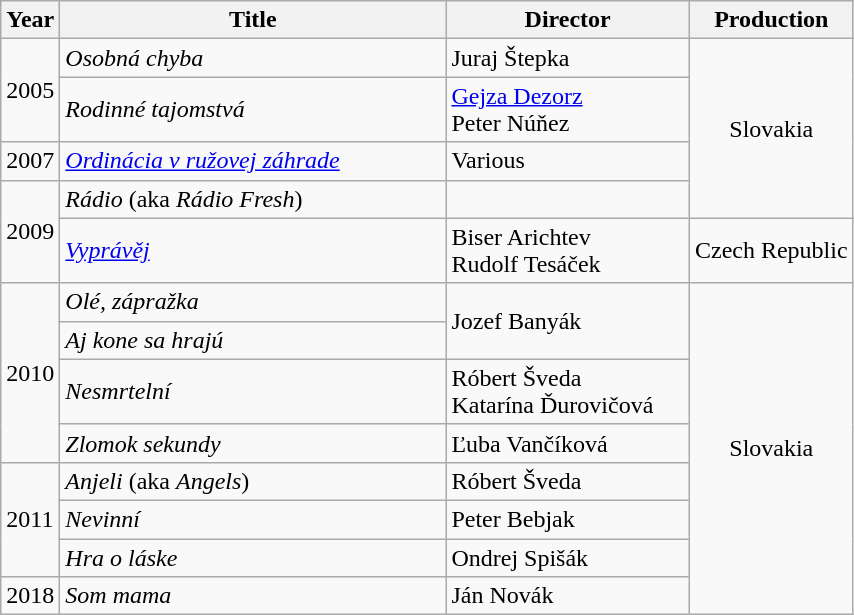<table class="wikitable">
<tr>
<th>Year</th>
<th width="250">Title</th>
<th width="155">Director</th>
<th>Production</th>
</tr>
<tr>
<td rowspan="2">2005</td>
<td><em>Osobná chyba</em></td>
<td>Juraj Štepka</td>
<td rowspan="4" align="center">Slovakia</td>
</tr>
<tr>
<td><em>Rodinné tajomstvá</em> </td>
<td><a href='#'>Gejza Dezorz</a> <br>Peter Núňez</td>
</tr>
<tr>
<td>2007</td>
<td><em><a href='#'>Ordinácia v ružovej záhrade</a></em> </td>
<td>Various</td>
</tr>
<tr>
<td rowspan="2">2009</td>
<td><em>Rádio</em> (aka <em>Rádio Fresh</em>) </td>
<td></td>
</tr>
<tr>
<td><em><a href='#'>Vyprávěj</a></em> </td>
<td>Biser Arichtev <br>Rudolf Tesáček</td>
<td align="center">Czech Republic</td>
</tr>
<tr>
<td rowspan="4">2010</td>
<td><em>Olé, zápražka</em></td>
<td rowspan="2">Jozef Banyák</td>
<td rowspan="8" align="center">Slovakia</td>
</tr>
<tr>
<td><em>Aj kone sa hrajú</em></td>
</tr>
<tr>
<td><em>Nesmrtelní</em> </td>
<td>Róbert Šveda <br>Katarína Ďurovičová</td>
</tr>
<tr>
<td><em>Zlomok sekundy</em> </td>
<td>Ľuba Vančíková</td>
</tr>
<tr>
<td rowspan="3">2011</td>
<td><em>Anjeli</em> (aka <em>Angels</em>)</td>
<td>Róbert Šveda</td>
</tr>
<tr>
<td><em>Nevinní</em> </td>
<td>Peter Bebjak</td>
</tr>
<tr>
<td><em>Hra o láske</em> </td>
<td>Ondrej Spišák</td>
</tr>
<tr>
<td rowspan="1">2018</td>
<td><em>Som mama</em> </td>
<td rowspan="1">Ján Novák</td>
</tr>
</table>
